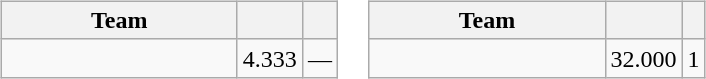<table>
<tr valign=top>
<td><br><table class="wikitable">
<tr>
<th width=150>Team</th>
<th></th>
<th></th>
</tr>
<tr>
<td><strong></strong></td>
<td align=right>4.333</td>
<td align=center>—</td>
</tr>
</table>
</td>
<td><br><table class="wikitable">
<tr>
<th width=150>Team</th>
<th></th>
<th></th>
</tr>
<tr>
<td></td>
<td align=right>32.000</td>
<td align=center>1</td>
</tr>
</table>
</td>
</tr>
</table>
